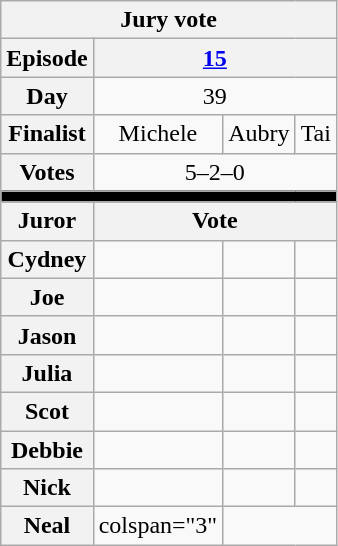<table class="wikitable" style="text-align:center">
<tr>
<th colspan=4>Jury vote</th>
</tr>
<tr>
<th>Episode</th>
<th colspan=3><a href='#'>15</a></th>
</tr>
<tr>
<th>Day</th>
<td colspan=3>39</td>
</tr>
<tr>
<th>Finalist</th>
<td>Michele</td>
<td>Aubry</td>
<td>Tai</td>
</tr>
<tr>
<th>Votes</th>
<td colspan="3">5–2–0</td>
</tr>
<tr>
<td colspan="4" bgcolor="black"></td>
</tr>
<tr>
<th>Juror</th>
<th colspan=4>Vote</th>
</tr>
<tr>
<th>Cydney</th>
<td></td>
<td></td>
<td></td>
</tr>
<tr>
<th>Joe</th>
<td></td>
<td></td>
<td></td>
</tr>
<tr>
<th>Jason</th>
<td></td>
<td></td>
<td></td>
</tr>
<tr>
<th>Julia</th>
<td></td>
<td></td>
<td></td>
</tr>
<tr>
<th>Scot</th>
<td></td>
<td></td>
<td></td>
</tr>
<tr>
<th>Debbie</th>
<td></td>
<td></td>
<td></td>
</tr>
<tr>
<th>Nick</th>
<td></td>
<td></td>
<td></td>
</tr>
<tr>
<th>Neal</th>
<td>colspan="3" </td>
</tr>
</table>
